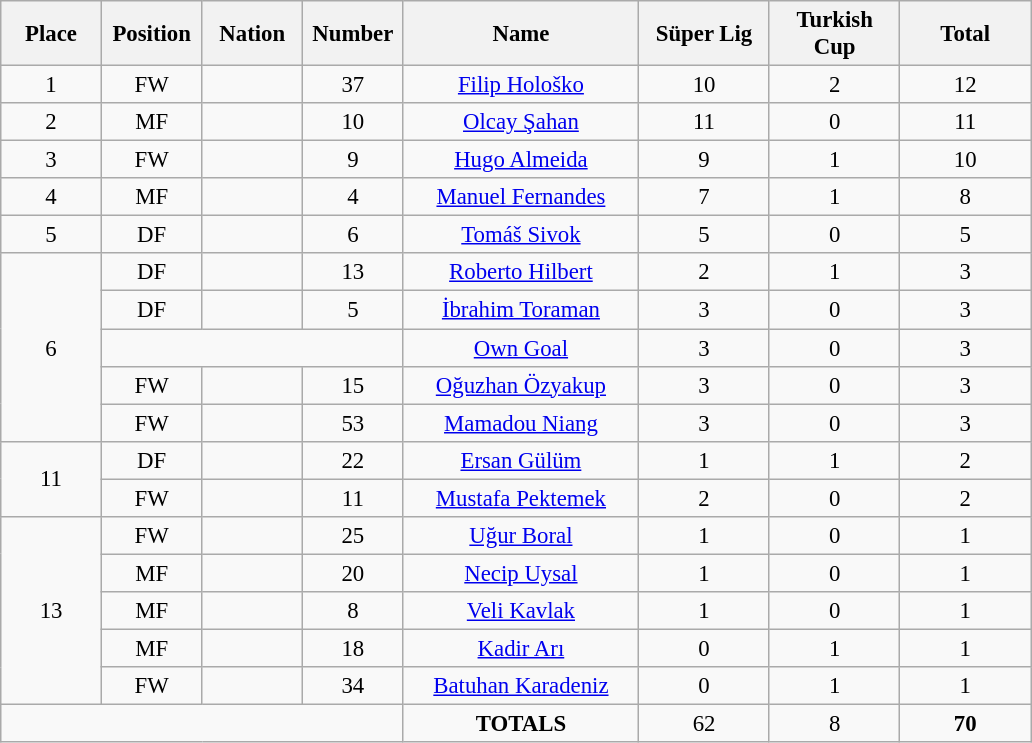<table class="wikitable" style="font-size: 95%; text-align: center;">
<tr>
<th width=60>Place</th>
<th width=60>Position</th>
<th width=60>Nation</th>
<th width=60>Number</th>
<th width=150>Name</th>
<th width=80>Süper Lig</th>
<th width=80>Turkish Cup</th>
<th width=80>Total</th>
</tr>
<tr>
<td>1</td>
<td>FW</td>
<td></td>
<td>37</td>
<td><a href='#'>Filip Hološko</a></td>
<td>10</td>
<td>2</td>
<td>12</td>
</tr>
<tr>
<td>2</td>
<td>MF</td>
<td></td>
<td>10</td>
<td><a href='#'>Olcay Şahan</a></td>
<td>11</td>
<td>0</td>
<td>11</td>
</tr>
<tr>
<td>3</td>
<td>FW</td>
<td></td>
<td>9</td>
<td><a href='#'>Hugo Almeida</a></td>
<td>9</td>
<td>1</td>
<td>10</td>
</tr>
<tr>
<td>4</td>
<td>MF</td>
<td></td>
<td>4</td>
<td><a href='#'>Manuel Fernandes</a></td>
<td>7</td>
<td>1</td>
<td>8</td>
</tr>
<tr>
<td>5</td>
<td>DF</td>
<td></td>
<td>6</td>
<td><a href='#'>Tomáš Sivok</a></td>
<td>5</td>
<td>0</td>
<td>5</td>
</tr>
<tr>
<td rowspan="5">6</td>
<td>DF</td>
<td></td>
<td>13</td>
<td><a href='#'>Roberto Hilbert</a></td>
<td>2</td>
<td>1</td>
<td>3</td>
</tr>
<tr>
<td>DF</td>
<td></td>
<td>5</td>
<td><a href='#'>İbrahim Toraman</a></td>
<td>3</td>
<td>0</td>
<td>3</td>
</tr>
<tr>
<td colspan="3"></td>
<td><a href='#'>Own Goal</a></td>
<td>3</td>
<td>0</td>
<td>3</td>
</tr>
<tr>
<td>FW</td>
<td></td>
<td>15</td>
<td><a href='#'>Oğuzhan Özyakup</a></td>
<td>3</td>
<td>0</td>
<td>3</td>
</tr>
<tr>
<td>FW</td>
<td></td>
<td>53</td>
<td><a href='#'>Mamadou Niang</a></td>
<td>3</td>
<td>0</td>
<td>3</td>
</tr>
<tr>
<td rowspan="2">11</td>
<td>DF</td>
<td></td>
<td>22</td>
<td><a href='#'>Ersan Gülüm</a></td>
<td>1</td>
<td>1</td>
<td>2</td>
</tr>
<tr>
<td>FW</td>
<td></td>
<td>11</td>
<td><a href='#'>Mustafa Pektemek</a></td>
<td>2</td>
<td>0</td>
<td>2</td>
</tr>
<tr>
<td rowspan="5">13</td>
<td>FW</td>
<td></td>
<td>25</td>
<td><a href='#'>Uğur Boral</a></td>
<td>1</td>
<td>0</td>
<td>1</td>
</tr>
<tr>
<td>MF</td>
<td></td>
<td>20</td>
<td><a href='#'>Necip Uysal</a></td>
<td>1</td>
<td>0</td>
<td>1</td>
</tr>
<tr>
<td>MF</td>
<td></td>
<td>8</td>
<td><a href='#'>Veli Kavlak</a></td>
<td>1</td>
<td>0</td>
<td>1</td>
</tr>
<tr>
<td>MF</td>
<td></td>
<td>18</td>
<td><a href='#'>Kadir Arı</a></td>
<td>0</td>
<td>1</td>
<td>1</td>
</tr>
<tr>
<td>FW</td>
<td></td>
<td>34</td>
<td><a href='#'>Batuhan Karadeniz</a></td>
<td>0</td>
<td>1</td>
<td>1</td>
</tr>
<tr>
<td colspan="4"></td>
<td><strong>TOTALS</strong></td>
<td>62</td>
<td>8</td>
<td><strong>70</strong></td>
</tr>
</table>
